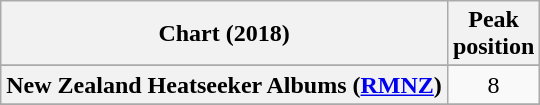<table class="wikitable sortable plainrowheaders" style="text-align:center">
<tr>
<th scope="col">Chart (2018)</th>
<th scope="col">Peak<br> position</th>
</tr>
<tr>
</tr>
<tr>
<th scope="row">New Zealand Heatseeker Albums (<a href='#'>RMNZ</a>)</th>
<td>8</td>
</tr>
<tr>
</tr>
<tr>
</tr>
<tr>
</tr>
</table>
